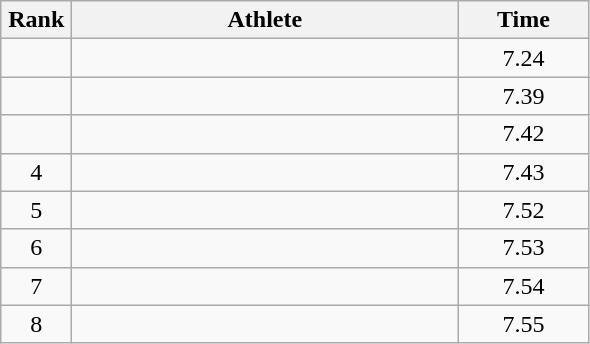<table class=wikitable style="text-align:center">
<tr>
<th width=40>Rank</th>
<th width=250>Athlete</th>
<th width=80>Time</th>
</tr>
<tr>
<td></td>
<td align=left></td>
<td>7.24</td>
</tr>
<tr>
<td></td>
<td align=left></td>
<td>7.39</td>
</tr>
<tr>
<td></td>
<td align=left></td>
<td>7.42</td>
</tr>
<tr>
<td>4</td>
<td align=left></td>
<td>7.43</td>
</tr>
<tr>
<td>5</td>
<td align=left></td>
<td>7.52</td>
</tr>
<tr>
<td>6</td>
<td align=left></td>
<td>7.53</td>
</tr>
<tr>
<td>7</td>
<td align=left></td>
<td>7.54</td>
</tr>
<tr>
<td>8</td>
<td align=left></td>
<td>7.55</td>
</tr>
</table>
